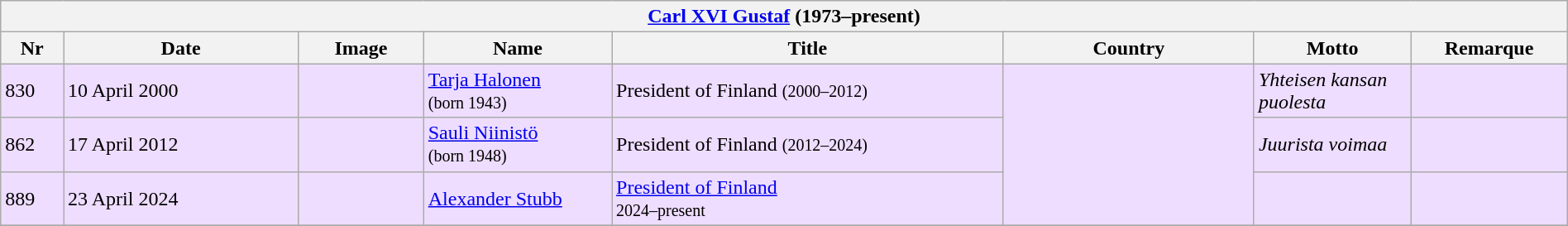<table class="wikitable" width=100%>
<tr>
<th colspan=8><a href='#'>Carl XVI Gustaf</a> (1973–present)</th>
</tr>
<tr>
<th width=4%>Nr</th>
<th width=15%>Date</th>
<th width=8%>Image</th>
<th width=12%>Name</th>
<th>Title</th>
<th width=16%>Country</th>
<th width=10%>Motto</th>
<th width=10%>Remarque</th>
</tr>
<tr bgcolor="#EEDDFF">
<td>830</td>
<td>10 April 2000</td>
<td></td>
<td><a href='#'>Tarja Halonen</a><br><small>(born 1943)</small></td>
<td>President of Finland <small>(2000–2012)</small></td>
<td rowspan="3"></td>
<td><em>Yhteisen kansan puolesta</em></td>
<td></td>
</tr>
<tr bgcolor="#EEDDFF">
<td>862</td>
<td>17 April 2012</td>
<td></td>
<td><a href='#'>Sauli Niinistö</a><br><small>(born 1948)</small></td>
<td>President of Finland <small>(2012–2024)</small></td>
<td><em>Juurista voimaa</em></td>
<td></td>
</tr>
<tr bgcolor="#EEDDFF">
<td>889</td>
<td>23 April 2024</td>
<td></td>
<td><a href='#'>Alexander Stubb</a></td>
<td><a href='#'>President of Finland</a><br><small> 2024–present </small></td>
<td></td>
<td></td>
</tr>
<tr>
</tr>
</table>
